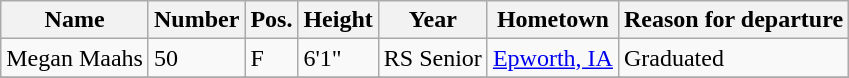<table class="wikitable sortable" border="1">
<tr>
<th>Name</th>
<th>Number</th>
<th>Pos.</th>
<th>Height</th>
<th>Year</th>
<th>Hometown</th>
<th class="unsortable">Reason for departure</th>
</tr>
<tr>
<td>Megan Maahs</td>
<td>50</td>
<td>F</td>
<td>6'1"</td>
<td>RS Senior</td>
<td><a href='#'>Epworth, IA</a></td>
<td>Graduated</td>
</tr>
<tr>
</tr>
</table>
